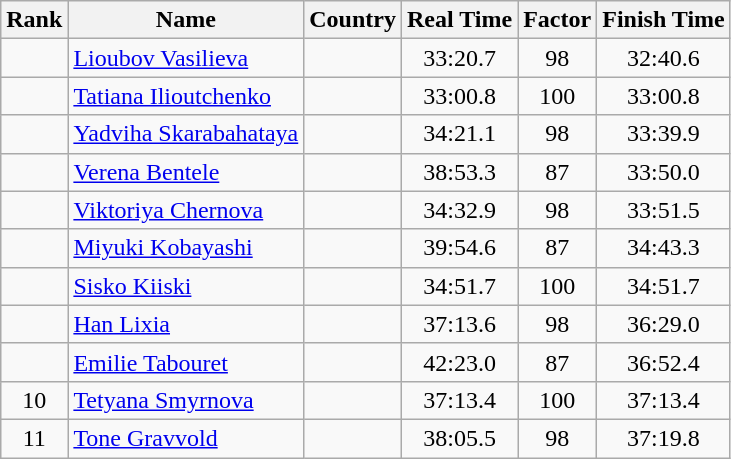<table class="wikitable sortable" style="text-align:center">
<tr>
<th>Rank</th>
<th>Name</th>
<th>Country</th>
<th>Real Time</th>
<th>Factor</th>
<th>Finish Time</th>
</tr>
<tr>
<td></td>
<td align=left><a href='#'>Lioubov Vasilieva</a></td>
<td align=left></td>
<td>33:20.7</td>
<td>98</td>
<td>32:40.6</td>
</tr>
<tr>
<td></td>
<td align=left><a href='#'>Tatiana Ilioutchenko</a></td>
<td align=left></td>
<td>33:00.8</td>
<td>100</td>
<td>33:00.8</td>
</tr>
<tr>
<td></td>
<td align=left><a href='#'>Yadviha Skarabahataya</a></td>
<td align=left></td>
<td>34:21.1</td>
<td>98</td>
<td>33:39.9</td>
</tr>
<tr>
<td></td>
<td align=left><a href='#'>Verena Bentele</a></td>
<td align=left></td>
<td>38:53.3</td>
<td>87</td>
<td>33:50.0</td>
</tr>
<tr>
<td></td>
<td align=left><a href='#'>Viktoriya Chernova</a></td>
<td align=left></td>
<td>34:32.9</td>
<td>98</td>
<td>33:51.5</td>
</tr>
<tr>
<td></td>
<td align=left><a href='#'>Miyuki Kobayashi</a></td>
<td align=left></td>
<td>39:54.6</td>
<td>87</td>
<td>34:43.3</td>
</tr>
<tr>
<td></td>
<td align=left><a href='#'>Sisko Kiiski</a></td>
<td align=left></td>
<td>34:51.7</td>
<td>100</td>
<td>34:51.7</td>
</tr>
<tr>
<td></td>
<td align=left><a href='#'>Han Lixia</a></td>
<td align=left></td>
<td>37:13.6</td>
<td>98</td>
<td>36:29.0</td>
</tr>
<tr>
<td></td>
<td align=left><a href='#'>Emilie Tabouret</a></td>
<td align=left></td>
<td>42:23.0</td>
<td>87</td>
<td>36:52.4</td>
</tr>
<tr>
<td>10</td>
<td align=left><a href='#'>Tetyana Smyrnova</a></td>
<td align=left></td>
<td>37:13.4</td>
<td>100</td>
<td>37:13.4</td>
</tr>
<tr>
<td>11</td>
<td align=left><a href='#'>Tone Gravvold</a></td>
<td align=left></td>
<td>38:05.5</td>
<td>98</td>
<td>37:19.8</td>
</tr>
</table>
